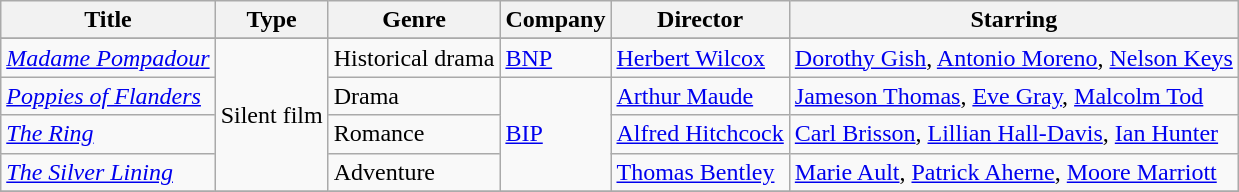<table class="wikitable unsortable">
<tr>
<th>Title</th>
<th>Type</th>
<th>Genre</th>
<th>Company</th>
<th>Director</th>
<th>Starring</th>
</tr>
<tr>
</tr>
<tr>
<td><em><a href='#'>Madame Pompadour</a></em></td>
<td rowspan="4">Silent film</td>
<td>Historical drama</td>
<td><a href='#'>BNP</a></td>
<td><a href='#'>Herbert Wilcox</a></td>
<td><a href='#'>Dorothy Gish</a>, <a href='#'>Antonio Moreno</a>, <a href='#'>Nelson Keys</a></td>
</tr>
<tr>
<td><em><a href='#'>Poppies of Flanders</a></em></td>
<td>Drama</td>
<td rowspan="3"><a href='#'>BIP</a></td>
<td><a href='#'>Arthur Maude</a></td>
<td><a href='#'>Jameson Thomas</a>, <a href='#'>Eve Gray</a>, <a href='#'>Malcolm Tod</a></td>
</tr>
<tr>
<td><em><a href='#'>The Ring</a></em></td>
<td>Romance</td>
<td><a href='#'>Alfred Hitchcock</a></td>
<td><a href='#'>Carl Brisson</a>, <a href='#'>Lillian Hall-Davis</a>, <a href='#'>Ian Hunter</a></td>
</tr>
<tr>
<td><em><a href='#'>The Silver Lining</a></em></td>
<td>Adventure</td>
<td><a href='#'>Thomas Bentley</a></td>
<td><a href='#'>Marie Ault</a>, <a href='#'>Patrick Aherne</a>, <a href='#'>Moore Marriott</a></td>
</tr>
<tr>
</tr>
</table>
